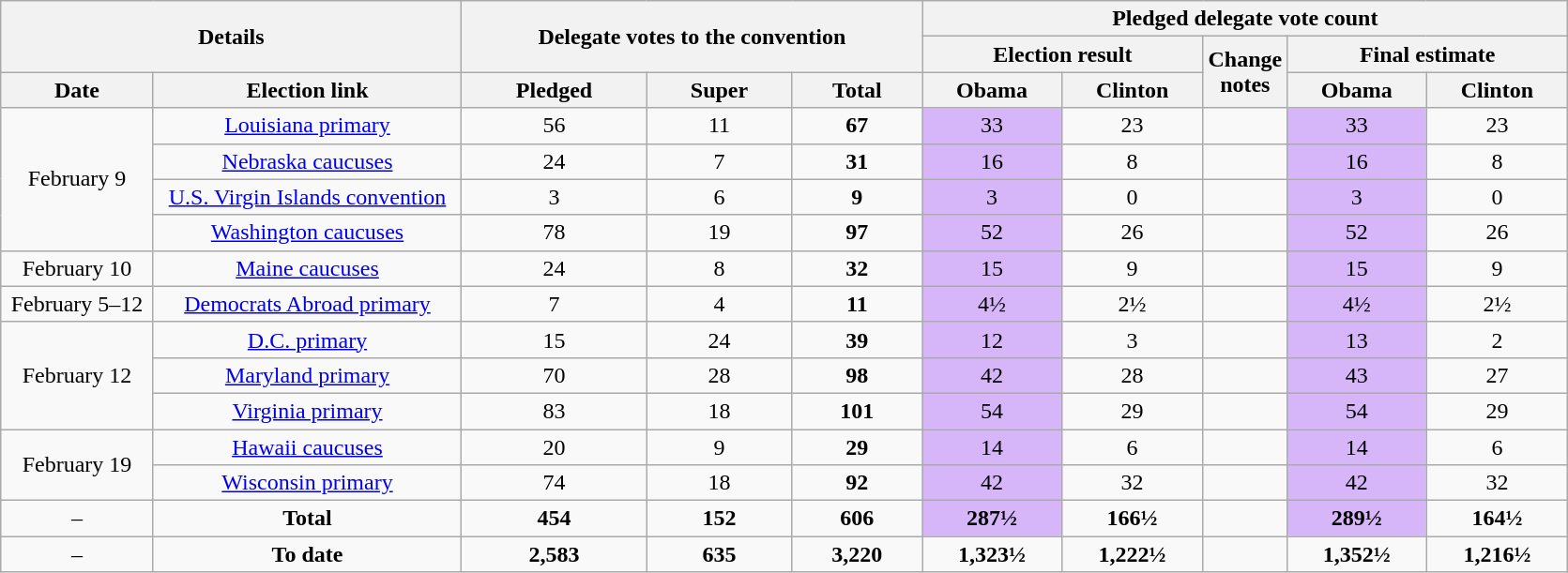<table class="wikitable" style="text-align:center">
<tr>
<th rowspan="2" colspan="2" style="width:20em">Details</th>
<th rowspan="2" colspan="3" style="width:20em">Delegate votes to the convention</th>
<th colspan="5">Pledged delegate vote count</th>
</tr>
<tr>
<th colspan="2" style="width:12em">Election result</th>
<th rowspan="2">Change<br>notes</th>
<th colspan="2" style="width:12em">Final estimate</th>
</tr>
<tr>
<th>Date</th>
<th>Election link</th>
<th>Pledged</th>
<th>Super</th>
<th>Total</th>
<th>Obama</th>
<th>Clinton</th>
<th>Obama</th>
<th>Clinton</th>
</tr>
<tr>
<td rowspan="4">February 9</td>
<td><a href='#'>Louisiana primary</a></td>
<td>56</td>
<td>11</td>
<td><strong>67</strong></td>
<td style="background:#d6b6f9;">33</td>
<td>23</td>
<td></td>
<td style="background:#d6b6f9;">33</td>
<td>23</td>
</tr>
<tr>
<td><a href='#'>Nebraska caucuses</a></td>
<td>24</td>
<td>7</td>
<td><strong>31</strong></td>
<td style="background:#d6b6f9;">16</td>
<td>8</td>
<td></td>
<td style="background:#d6b6f9;">16</td>
<td>8</td>
</tr>
<tr>
<td><a href='#'>U.S. Virgin Islands convention</a></td>
<td>3</td>
<td>6</td>
<td><strong>9</strong></td>
<td style="background:#d6b6f9;">3</td>
<td>0</td>
<td></td>
<td style="background:#d6b6f9;">3</td>
<td>0</td>
</tr>
<tr>
<td><a href='#'>Washington caucuses</a></td>
<td>78</td>
<td>19</td>
<td><strong>97</strong></td>
<td style="background:#d6b6f9;">52</td>
<td>26</td>
<td></td>
<td style="background:#d6b6f9;">52</td>
<td>26</td>
</tr>
<tr>
<td>February 10</td>
<td><a href='#'>Maine caucuses</a></td>
<td>24</td>
<td>8</td>
<td><strong>32</strong></td>
<td style="background:#d6b6f9;">15</td>
<td>9</td>
<td></td>
<td style="background:#d6b6f9;">15</td>
<td>9</td>
</tr>
<tr>
<td>February 5–12</td>
<td><a href='#'>Democrats Abroad primary</a></td>
<td>7</td>
<td>4</td>
<td><strong>11</strong></td>
<td style="background:#d6b6f9;">4½</td>
<td>2½</td>
<td></td>
<td style="background:#d6b6f9;">4½</td>
<td>2½</td>
</tr>
<tr>
<td rowspan="3">February 12</td>
<td><a href='#'>D.C. primary</a></td>
<td>15</td>
<td>24</td>
<td><strong>39</strong></td>
<td style="background:#d6b6f9;">12</td>
<td>3</td>
<td></td>
<td style="background:#d6b6f9;">13</td>
<td>2</td>
</tr>
<tr>
<td><a href='#'>Maryland primary</a></td>
<td>70</td>
<td>28</td>
<td><strong>98</strong></td>
<td style="background:#d6b6f9;">42</td>
<td>28</td>
<td></td>
<td style="background:#d6b6f9;">43</td>
<td>27</td>
</tr>
<tr>
<td><a href='#'>Virginia primary</a></td>
<td>83</td>
<td>18</td>
<td><strong>101</strong></td>
<td style="background:#d6b6f9;">54</td>
<td>29</td>
<td></td>
<td style="background:#d6b6f9;">54</td>
<td>29</td>
</tr>
<tr>
<td rowspan="2">February 19</td>
<td><a href='#'>Hawaii caucuses</a></td>
<td>20</td>
<td>9</td>
<td><strong>29</strong></td>
<td style="background:#d6b6f9;">14</td>
<td>6</td>
<td></td>
<td style="background:#d6b6f9;">14</td>
<td>6</td>
</tr>
<tr>
<td><a href='#'>Wisconsin primary</a></td>
<td>74</td>
<td>18</td>
<td><strong>92</strong></td>
<td style="background:#d6b6f9;">42</td>
<td>32</td>
<td></td>
<td style="background:#d6b6f9;">42</td>
<td>32</td>
</tr>
<tr>
<td>–</td>
<td><strong>Total</strong></td>
<td><strong>454</strong></td>
<td><strong>152</strong></td>
<td><strong>606</strong></td>
<td style="background:#d6b6f9;"><strong>287½</strong></td>
<td><strong>166½</strong></td>
<td></td>
<td style="background:#d6b6f9;"><strong>289½</strong></td>
<td><strong>164½</strong></td>
</tr>
<tr>
<td>–</td>
<td><strong>To date</strong></td>
<td><strong>2,583</strong></td>
<td><strong>635</strong></td>
<td><strong>3,220</strong></td>
<td><strong>1,323½</strong></td>
<td><strong>1,222½</strong></td>
<td></td>
<td><strong>1,352½</strong></td>
<td><strong>1,216½</strong></td>
</tr>
</table>
